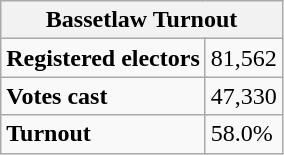<table class="wikitable" border="1">
<tr>
<th colspan="5">Bassetlaw Turnout</th>
</tr>
<tr>
<td colspan="2"><strong>Registered electors</strong></td>
<td colspan="3">81,562</td>
</tr>
<tr>
<td colspan="2"><strong>Votes cast</strong></td>
<td colspan="3">47,330</td>
</tr>
<tr>
<td colspan="2"><strong>Turnout</strong></td>
<td colspan="3">58.0%</td>
</tr>
</table>
